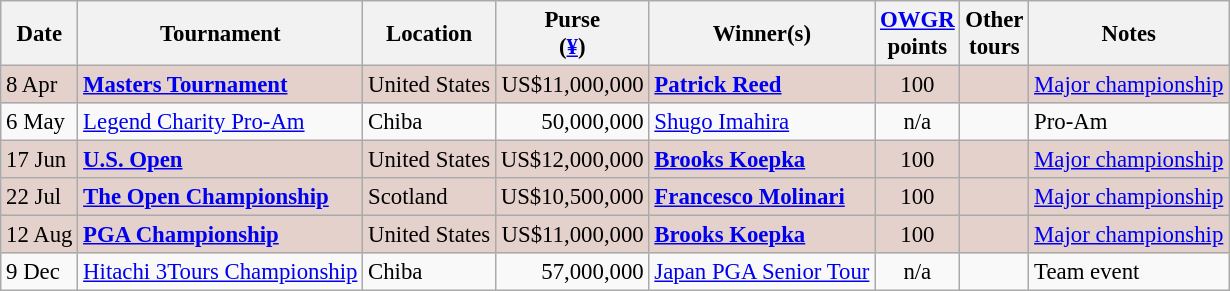<table class="wikitable" style="font-size:95%">
<tr>
<th>Date</th>
<th>Tournament</th>
<th>Location</th>
<th>Purse<br>(<a href='#'>¥</a>)</th>
<th>Winner(s)</th>
<th><a href='#'>OWGR</a><br>points</th>
<th>Other<br>tours</th>
<th>Notes</th>
</tr>
<tr style="background:#e5d1cb;">
<td>8 Apr</td>
<td><strong><a href='#'>Masters Tournament</a></strong></td>
<td>United States</td>
<td align=right>US$11,000,000</td>
<td> <strong><a href='#'>Patrick Reed</a></strong></td>
<td align=center>100</td>
<td></td>
<td><a href='#'>Major championship</a></td>
</tr>
<tr>
<td>6 May</td>
<td><a href='#'>Legend Charity Pro-Am</a></td>
<td>Chiba</td>
<td align=right>50,000,000</td>
<td> <a href='#'>Shugo Imahira</a></td>
<td align=center>n/a</td>
<td></td>
<td>Pro-Am</td>
</tr>
<tr style="background:#e5d1cb;">
<td>17 Jun</td>
<td><strong><a href='#'>U.S. Open</a></strong></td>
<td>United States</td>
<td align=right>US$12,000,000</td>
<td> <strong><a href='#'>Brooks Koepka</a></strong></td>
<td align=center>100</td>
<td></td>
<td><a href='#'>Major championship</a></td>
</tr>
<tr style="background:#e5d1cb;">
<td>22 Jul</td>
<td><strong><a href='#'>The Open Championship</a></strong></td>
<td>Scotland</td>
<td align=right>US$10,500,000</td>
<td> <strong><a href='#'>Francesco Molinari</a></strong></td>
<td align=center>100</td>
<td></td>
<td><a href='#'>Major championship</a></td>
</tr>
<tr style="background:#e5d1cb;">
<td>12 Aug</td>
<td><strong><a href='#'>PGA Championship</a></strong></td>
<td>United States</td>
<td align=right>US$11,000,000</td>
<td> <strong><a href='#'>Brooks Koepka</a></strong></td>
<td align=center>100</td>
<td></td>
<td><a href='#'>Major championship</a></td>
</tr>
<tr>
<td>9 Dec</td>
<td><a href='#'>Hitachi 3Tours Championship</a></td>
<td>Chiba</td>
<td align=right>57,000,000</td>
<td><a href='#'>Japan PGA Senior Tour</a></td>
<td align=center>n/a</td>
<td></td>
<td>Team event</td>
</tr>
</table>
